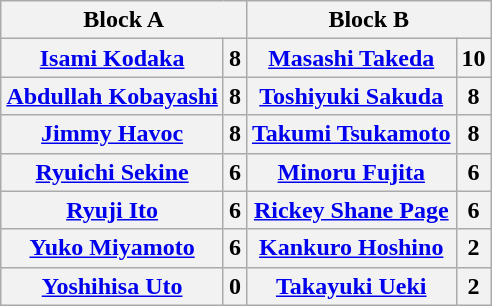<table class="wikitable" style="margin: 1em auto 1em auto">
<tr>
<th colspan="2">Block A</th>
<th colspan="2">Block B</th>
</tr>
<tr>
<th><a href='#'>Isami Kodaka</a></th>
<th>8</th>
<th><a href='#'>Masashi Takeda</a></th>
<th>10</th>
</tr>
<tr>
<th><a href='#'>Abdullah Kobayashi</a></th>
<th>8</th>
<th><a href='#'>Toshiyuki Sakuda</a></th>
<th>8</th>
</tr>
<tr>
<th><a href='#'>Jimmy Havoc</a></th>
<th>8</th>
<th><a href='#'>Takumi Tsukamoto</a></th>
<th>8</th>
</tr>
<tr>
<th><a href='#'>Ryuichi Sekine</a></th>
<th>6</th>
<th><a href='#'>Minoru Fujita</a></th>
<th>6</th>
</tr>
<tr>
<th><a href='#'>Ryuji Ito</a></th>
<th>6</th>
<th><a href='#'>Rickey Shane Page</a></th>
<th>6</th>
</tr>
<tr>
<th><a href='#'>Yuko Miyamoto</a></th>
<th>6</th>
<th><a href='#'>Kankuro Hoshino</a></th>
<th>2</th>
</tr>
<tr>
<th><a href='#'>Yoshihisa Uto</a></th>
<th>0</th>
<th><a href='#'>Takayuki Ueki</a></th>
<th>2</th>
</tr>
</table>
